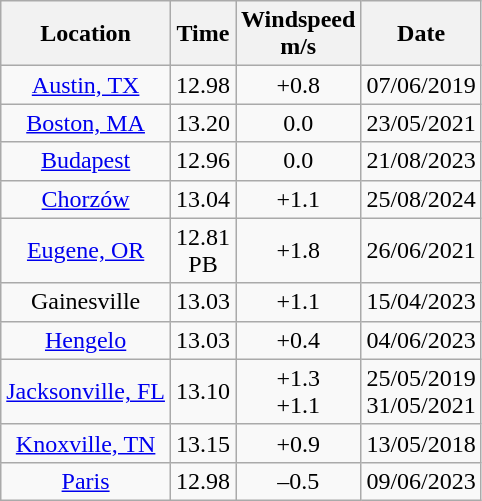<table class="wikitable" style= "text-align: center">
<tr>
<th>Location</th>
<th>Time</th>
<th>Windspeed<br>m/s</th>
<th>Date</th>
</tr>
<tr>
<td><a href='#'>Austin, TX</a></td>
<td>12.98</td>
<td>+0.8</td>
<td>07/06/2019</td>
</tr>
<tr>
<td><a href='#'>Boston, MA</a></td>
<td>13.20</td>
<td>0.0</td>
<td>23/05/2021</td>
</tr>
<tr>
<td><a href='#'>Budapest</a></td>
<td>12.96</td>
<td>0.0</td>
<td>21/08/2023</td>
</tr>
<tr>
<td><a href='#'>Chorzów</a></td>
<td>13.04</td>
<td>+1.1</td>
<td>25/08/2024</td>
</tr>
<tr>
<td><a href='#'>Eugene, OR</a></td>
<td>12.81<br>PB</td>
<td>+1.8</td>
<td>26/06/2021</td>
</tr>
<tr>
<td>Gainesville</td>
<td>13.03</td>
<td>+1.1</td>
<td>15/04/2023</td>
</tr>
<tr>
<td><a href='#'>Hengelo</a></td>
<td>13.03</td>
<td>+0.4</td>
<td>04/06/2023</td>
</tr>
<tr>
<td><a href='#'>Jacksonville, FL</a></td>
<td>13.10</td>
<td>+1.3<br>+1.1</td>
<td>25/05/2019<br>31/05/2021</td>
</tr>
<tr>
<td><a href='#'>Knoxville, TN</a></td>
<td>13.15</td>
<td>+0.9</td>
<td>13/05/2018</td>
</tr>
<tr>
<td><a href='#'>Paris</a></td>
<td>12.98</td>
<td>–0.5</td>
<td>09/06/2023</td>
</tr>
</table>
